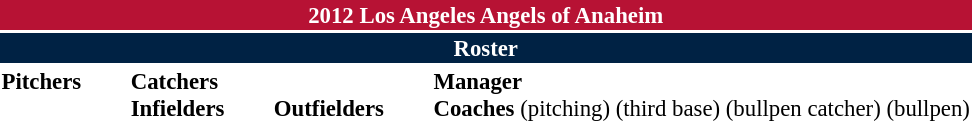<table class="toccolours" style="font-size: 95%;">
<tr>
<th colspan="10" style="background-color: #B71234; color: white; text-align: center;">2012 Los Angeles Angels of Anaheim</th>
</tr>
<tr>
<td colspan="10" style="background-color:#002244; color: white; text-align: center;"><strong>Roster</strong></td>
</tr>
<tr>
<td valign="top"><strong>Pitchers</strong><br>





















</td>
<td width="25px"></td>
<td valign="top"><strong>Catchers</strong><br>



<strong>Infielders</strong>







</td>
<td width="25px"></td>
<td valign="top"><br><strong>Outfielders</strong>








</td>
<td width="25px"></td>
<td valign="top"><strong>Manager</strong><br>
<strong>Coaches</strong>
 (pitching)
 (third base)
 
 (bullpen catcher)



 (bullpen)</td>
</tr>
</table>
